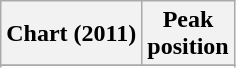<table class="wikitable sortable plainrowheaders">
<tr>
<th scope="col">Chart (2011)</th>
<th scope="col">Peak<br>position</th>
</tr>
<tr>
</tr>
<tr>
</tr>
<tr>
</tr>
</table>
